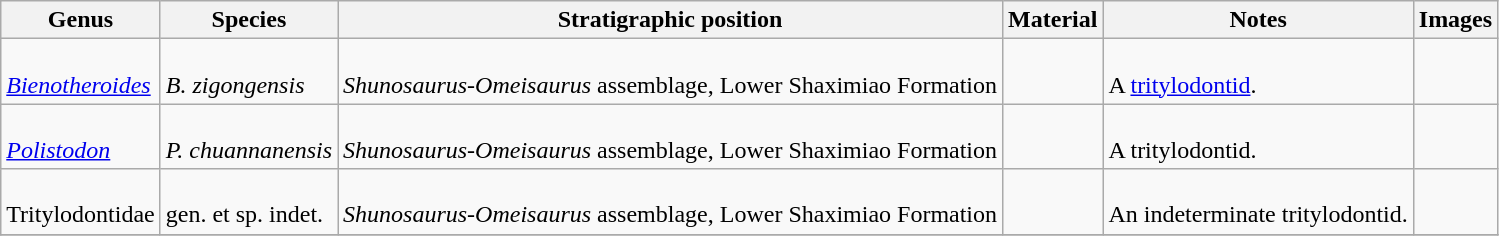<table class = "wikitable">
<tr>
<th>Genus</th>
<th>Species</th>
<th>Stratigraphic position</th>
<th>Material</th>
<th>Notes</th>
<th>Images</th>
</tr>
<tr>
<td><br><em><a href='#'>Bienotheroides</a></em></td>
<td><br><em>B. zigongensis</em></td>
<td><br><em>Shunosaurus</em>-<em>Omeisaurus</em> assemblage, Lower Shaximiao Formation</td>
<td></td>
<td><br>A <a href='#'>tritylodontid</a>.</td>
<td></td>
</tr>
<tr>
<td><br><em><a href='#'>Polistodon</a></em></td>
<td><br><em>P. chuannanensis</em></td>
<td><br><em>Shunosaurus</em>-<em>Omeisaurus</em> assemblage, Lower Shaximiao Formation</td>
<td></td>
<td><br>A tritylodontid.</td>
<td></td>
</tr>
<tr>
<td><br>Tritylodontidae</td>
<td><br>gen. et sp. indet.</td>
<td><br><em>Shunosaurus</em>-<em>Omeisaurus</em> assemblage, Lower Shaximiao Formation</td>
<td></td>
<td><br>An indeterminate tritylodontid.</td>
<td></td>
</tr>
<tr>
</tr>
</table>
